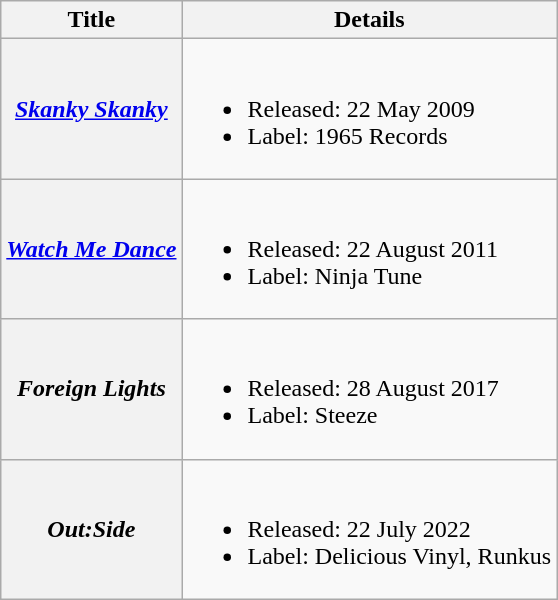<table class="wikitable plainrowheaders">
<tr>
<th scope="col">Title</th>
<th scope="col">Details</th>
</tr>
<tr>
<th scope="row"><em><a href='#'>Skanky Skanky</a></em></th>
<td><br><ul><li>Released: 22 May 2009</li><li>Label: 1965 Records</li></ul></td>
</tr>
<tr>
<th scope="row"><em><a href='#'>Watch Me Dance</a></em></th>
<td><br><ul><li>Released: 22 August 2011</li><li>Label: Ninja Tune</li></ul></td>
</tr>
<tr>
<th scope="row"><em>Foreign Lights</em></th>
<td><br><ul><li>Released: 28 August 2017</li><li>Label: Steeze</li></ul></td>
</tr>
<tr>
<th scope="row"><em>Out:Side</em></th>
<td><br><ul><li>Released: 22 July 2022</li><li>Label: Delicious Vinyl, Runkus</li></ul></td>
</tr>
</table>
